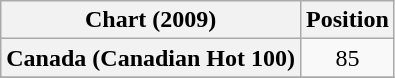<table class="wikitable plainrowheaders" style="text-align:center">
<tr>
<th>Chart (2009)</th>
<th>Position</th>
</tr>
<tr>
<th scope="row">Canada (Canadian Hot 100)</th>
<td>85</td>
</tr>
<tr>
</tr>
</table>
